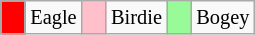<table class="wikitable" span = 50 style="font-size:85%">
<tr>
<td style="background: Red;" width=10></td>
<td>Eagle</td>
<td style="background: Pink;" width=10></td>
<td>Birdie</td>
<td style="background: PaleGreen;" width=10></td>
<td>Bogey</td>
</tr>
</table>
